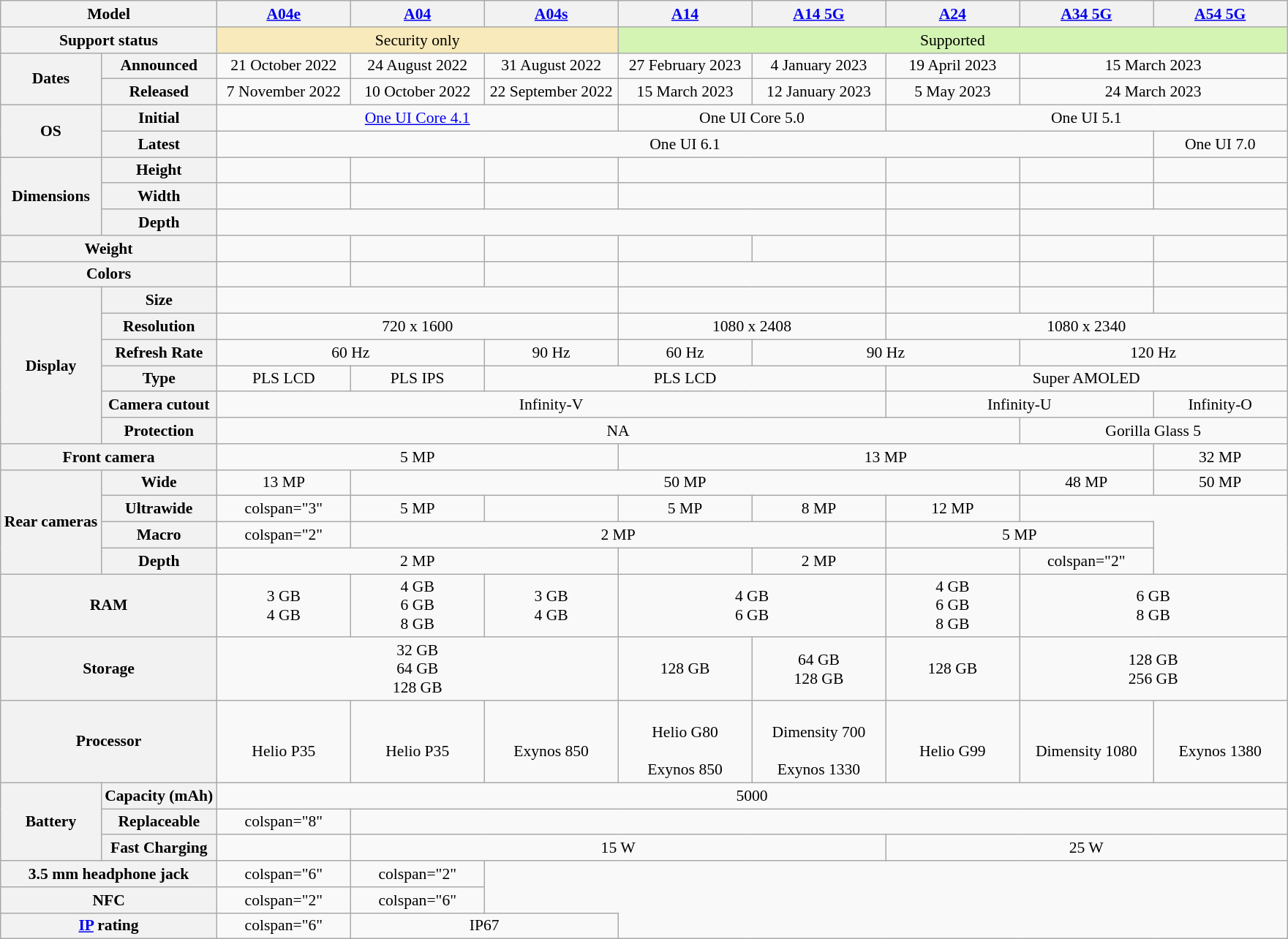<table class="wikitable" style="text-align:center; font-size:90%;">
<tr>
<th colspan="2">Model</th>
<th style="min-width: 8em"><a href='#'>A04e</a></th>
<th style="min-width: 8em"><a href='#'>A04</a></th>
<th style="min-width: 8em"><a href='#'>A04s</a></th>
<th style="min-width: 8em"><a href='#'>A14</a></th>
<th style="min-width: 8em"><a href='#'>A14 5G</a></th>
<th style="min-width: 8em"><a href='#'>A24</a></th>
<th style="min-width: 8em"><a href='#'>A34 5G</a></th>
<th style="min-width: 8em"><a href='#'>A54 5G</a></th>
</tr>
<tr>
<th colspan="2">Support status</th>
<td style="background:#f8eaba" colspan="3">Security only</td>
<td style="background:#d4f4b4" colspan="5">Supported</td>
</tr>
<tr>
<th rowspan="2">Dates</th>
<th>Announced</th>
<td>21 October 2022</td>
<td>24 August 2022</td>
<td>31 August 2022</td>
<td>27 February 2023</td>
<td>4 January 2023</td>
<td>19 April 2023</td>
<td colspan="2">15 March 2023</td>
</tr>
<tr>
<th>Released</th>
<td>7 November 2022</td>
<td>10 October 2022</td>
<td>22 September 2022</td>
<td>15 March 2023</td>
<td>12 January 2023</td>
<td>5 May 2023</td>
<td colspan="2">24 March 2023</td>
</tr>
<tr>
<th rowspan="2">OS</th>
<th>Initial</th>
<td colspan="3"><a href='#'>One UI Core 4.1</a><br></td>
<td colspan="2">One UI Core 5.0<br></td>
<td colspan="3">One UI 5.1<br></td>
</tr>
<tr>
<th>Latest</th>
<td colspan="7">One UI 6.1<br></td>
<td colspan="1">One UI 7.0<br></td>
</tr>
<tr>
<th rowspan="3">Dimensions<br></th>
<th>Height</th>
<td></td>
<td></td>
<td></td>
<td colspan="2"></td>
<td></td>
<td></td>
<td></td>
</tr>
<tr>
<th>Width</th>
<td></td>
<td></td>
<td></td>
<td colspan="2"></td>
<td></td>
<td></td>
<td></td>
</tr>
<tr>
<th>Depth</th>
<td colspan="5"></td>
<td></td>
<td colspan="2"></td>
</tr>
<tr>
<th colspan="2">Weight<br></th>
<td></td>
<td></td>
<td></td>
<td></td>
<td></td>
<td></td>
<td></td>
<td></td>
</tr>
<tr>
<th colspan="2">Colors</th>
<td>  </td>
<td>   </td>
<td>  </td>
<td colspan="2">   </td>
<td>   </td>
<td>   </td>
<td>   </td>
</tr>
<tr>
<th rowspan="6">Display</th>
<th>Size</th>
<td colspan="3"></td>
<td colspan="2"></td>
<td></td>
<td></td>
<td></td>
</tr>
<tr>
<th>Resolution</th>
<td colspan="3">720 x 1600</td>
<td colspan="2">1080 x 2408</td>
<td colspan="3">1080 x 2340</td>
</tr>
<tr>
<th>Refresh Rate</th>
<td colspan="2">60 Hz</td>
<td>90 Hz</td>
<td>60 Hz</td>
<td colspan="2">90 Hz</td>
<td colspan="2">120 Hz</td>
</tr>
<tr>
<th>Type</th>
<td>PLS LCD</td>
<td>PLS IPS</td>
<td colspan="3">PLS LCD</td>
<td colspan="3">Super AMOLED</td>
</tr>
<tr>
<th>Camera cutout</th>
<td colspan="5">Infinity-V</td>
<td colspan="2">Infinity-U</td>
<td>Infinity-O</td>
</tr>
<tr>
<th>Protection</th>
<td colspan="6">NA</td>
<td colspan="2">Gorilla Glass 5</td>
</tr>
<tr>
<th colspan="2">Front camera</th>
<td colspan="3">5 MP</td>
<td colspan="4">13 MP</td>
<td>32 MP</td>
</tr>
<tr>
<th rowspan="4">Rear cameras</th>
<th>Wide</th>
<td>13 MP</td>
<td colspan="5">50 MP</td>
<td>48 MP</td>
<td>50 MP</td>
</tr>
<tr>
<th>Ultrawide</th>
<td>colspan="3" </td>
<td>5 MP</td>
<td></td>
<td>5 MP</td>
<td>8 MP</td>
<td>12 MP</td>
</tr>
<tr>
<th>Macro</th>
<td>colspan="2" </td>
<td colspan="4">2 MP</td>
<td colspan="2">5 MP</td>
</tr>
<tr>
<th>Depth</th>
<td colspan="3">2 MP</td>
<td></td>
<td>2 MP</td>
<td></td>
<td>colspan="2" </td>
</tr>
<tr>
<th colspan="2">RAM</th>
<td>3 GB<br>4 GB</td>
<td>4 GB<br>6 GB<br>8 GB</td>
<td>3 GB<br>4 GB</td>
<td colspan="2">4 GB<br>6 GB</td>
<td>4 GB<br>6 GB<br>8 GB</td>
<td colspan="2">6 GB<br>8 GB</td>
</tr>
<tr>
<th colspan="2">Storage</th>
<td colspan="3">32 GB<br>64 GB<br>128 GB</td>
<td>128 GB</td>
<td>64 GB<br>128 GB</td>
<td>128 GB</td>
<td colspan="2">128 GB<br>256 GB</td>
</tr>
<tr>
<th colspan="2">Processor</th>
<td><br>Helio P35</td>
<td><br>Helio P35</td>
<td><br>Exynos 850</td>
<td><br>Helio G80<br><br>Exynos 850</td>
<td><br>Dimensity 700<br><br>Exynos 1330</td>
<td><br>Helio G99</td>
<td><br>Dimensity 1080</td>
<td><br>Exynos 1380</td>
</tr>
<tr>
<th rowspan="3">Battery</th>
<th>Capacity (mAh)</th>
<td colspan="8">5000</td>
</tr>
<tr>
<th>Replaceable</th>
<td>colspan="8" </td>
</tr>
<tr>
<th>Fast Charging</th>
<td></td>
<td colspan="4">15 W</td>
<td colspan="3">25 W</td>
</tr>
<tr>
<th colspan="2">3.5 mm headphone jack</th>
<td>colspan="6" </td>
<td>colspan="2" </td>
</tr>
<tr>
<th colspan="2">NFC</th>
<td>colspan="2" </td>
<td>colspan="6" </td>
</tr>
<tr>
<th colspan="2"><a href='#'>IP</a> rating</th>
<td>colspan="6" </td>
<td colspan="2">IP67</td>
</tr>
</table>
